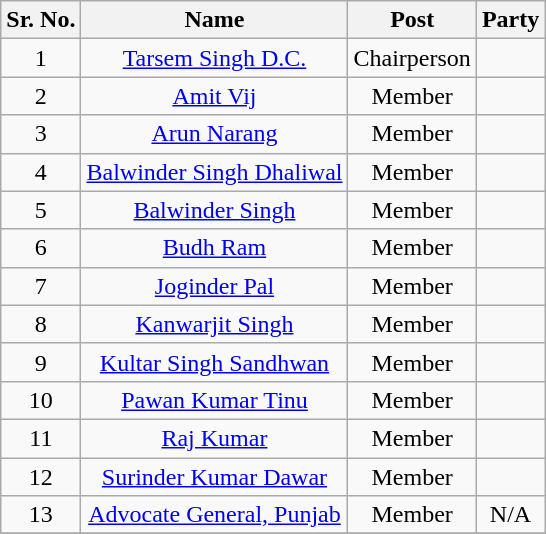<table class="wikitable sortable">
<tr>
<th>Sr. No.</th>
<th>Name</th>
<th>Post</th>
<th colspan="2">Party</th>
</tr>
<tr align="center">
<td>1</td>
<td><a href='#'>Tarsem Singh D.C.</a></td>
<td>Chairperson</td>
<td></td>
</tr>
<tr align="center">
<td>2</td>
<td><a href='#'>Amit Vij</a></td>
<td>Member</td>
<td></td>
</tr>
<tr align="center">
<td>3</td>
<td><a href='#'>Arun Narang</a></td>
<td>Member</td>
<td></td>
</tr>
<tr align="center">
<td>4</td>
<td><a href='#'>Balwinder Singh Dhaliwal</a></td>
<td>Member</td>
<td></td>
</tr>
<tr align="center">
<td>5</td>
<td><a href='#'>Balwinder Singh</a></td>
<td>Member</td>
<td></td>
</tr>
<tr align="center">
<td>6</td>
<td><a href='#'>Budh Ram</a></td>
<td>Member</td>
<td></td>
</tr>
<tr align="center">
<td>7</td>
<td><a href='#'>Joginder Pal</a></td>
<td>Member</td>
<td></td>
</tr>
<tr align="center">
<td>8</td>
<td><a href='#'>Kanwarjit Singh</a></td>
<td>Member</td>
<td></td>
</tr>
<tr align="center">
<td>9</td>
<td><a href='#'>Kultar Singh Sandhwan</a></td>
<td>Member</td>
<td></td>
</tr>
<tr align="center">
<td>10</td>
<td><a href='#'>Pawan Kumar Tinu</a></td>
<td>Member</td>
<td></td>
</tr>
<tr align="center">
<td>11</td>
<td><a href='#'>Raj Kumar</a></td>
<td>Member</td>
<td></td>
</tr>
<tr align="center">
<td>12</td>
<td><a href='#'>Surinder Kumar Dawar</a></td>
<td>Member</td>
<td></td>
</tr>
<tr align="center">
<td>13</td>
<td><a href='#'>Advocate General, Punjab</a></td>
<td>Member</td>
<td colspan=2>N/A</td>
</tr>
<tr align="center">
</tr>
</table>
